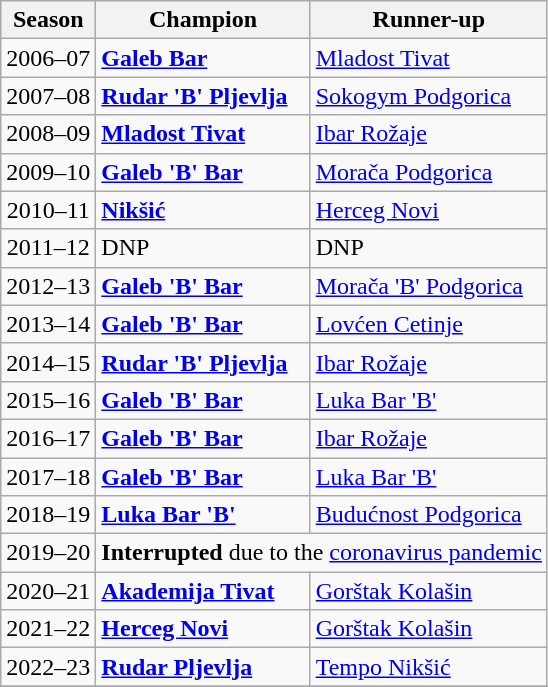<table class="wikitable">
<tr>
<th>Season</th>
<th>Champion</th>
<th>Runner-up</th>
</tr>
<tr>
<td align="center">2006–07</td>
<td><strong><a href='#'>Galeb Bar</a></strong></td>
<td><a href='#'>Mladost Tivat</a></td>
</tr>
<tr>
<td align="center">2007–08</td>
<td><strong><a href='#'>Rudar 'B' Pljevlja</a></strong></td>
<td><a href='#'>Sokogym Podgorica</a></td>
</tr>
<tr>
<td align="center">2008–09</td>
<td><strong><a href='#'>Mladost Tivat</a></strong></td>
<td><a href='#'>Ibar Rožaje</a></td>
</tr>
<tr>
<td align="center">2009–10</td>
<td><strong><a href='#'>Galeb 'B' Bar</a></strong></td>
<td><a href='#'>Morača Podgorica</a></td>
</tr>
<tr>
<td align="center">2010–11</td>
<td><strong><a href='#'>Nikšić</a></strong></td>
<td><a href='#'>Herceg Novi</a></td>
</tr>
<tr>
<td align="center">2011–12</td>
<td>DNP</td>
<td>DNP</td>
</tr>
<tr>
<td align="center">2012–13</td>
<td><strong><a href='#'>Galeb 'B' Bar</a></strong></td>
<td><a href='#'>Morača 'B' Podgorica</a></td>
</tr>
<tr>
<td align="center">2013–14</td>
<td><strong><a href='#'>Galeb 'B' Bar</a></strong></td>
<td><a href='#'>Lovćen Cetinje</a></td>
</tr>
<tr>
<td align="center">2014–15</td>
<td><strong><a href='#'>Rudar 'B' Pljevlja</a></strong></td>
<td><a href='#'>Ibar Rožaje</a></td>
</tr>
<tr>
<td align="center">2015–16</td>
<td><strong><a href='#'>Galeb 'B' Bar</a></strong></td>
<td><a href='#'>Luka Bar 'B'</a></td>
</tr>
<tr>
<td align="center">2016–17</td>
<td><strong><a href='#'>Galeb 'B' Bar</a></strong></td>
<td><a href='#'>Ibar Rožaje</a></td>
</tr>
<tr>
<td align="center">2017–18</td>
<td><strong><a href='#'>Galeb 'B' Bar</a></strong></td>
<td><a href='#'>Luka Bar 'B'</a></td>
</tr>
<tr>
<td align="center">2018–19</td>
<td><strong><a href='#'>Luka Bar 'B'</a></strong></td>
<td><a href='#'>Budućnost Podgorica</a></td>
</tr>
<tr>
<td align="center">2019–20</td>
<td colspan=2><strong>Interrupted</strong> due to the <a href='#'>coronavirus pandemic</a></td>
</tr>
<tr>
<td align="center">2020–21</td>
<td><strong><a href='#'>Akademija Tivat</a></strong></td>
<td><a href='#'>Gorštak Kolašin</a></td>
</tr>
<tr>
<td align="center">2021–22</td>
<td><strong><a href='#'>Herceg Novi</a></strong></td>
<td><a href='#'>Gorštak Kolašin</a></td>
</tr>
<tr>
<td align="center">2022–23</td>
<td><strong><a href='#'>Rudar Pljevlja</a></strong></td>
<td><a href='#'>Tempo Nikšić</a></td>
</tr>
<tr>
</tr>
</table>
